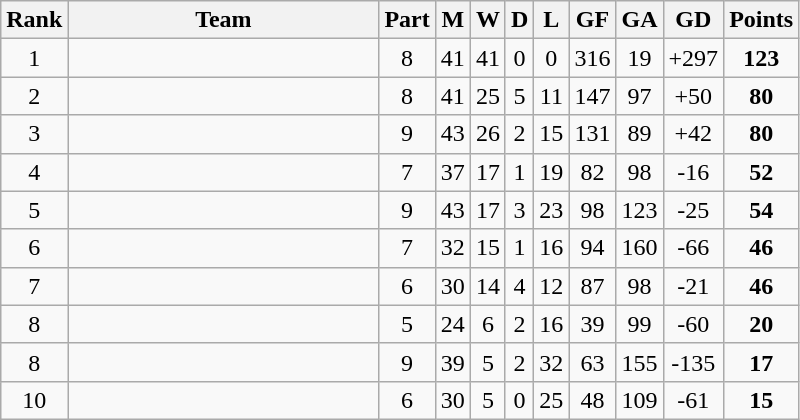<table class="wikitable sortable" style="text-align:center">
<tr>
<th>Rank</th>
<th width=200>Team</th>
<th>Part</th>
<th>M</th>
<th>W</th>
<th>D</th>
<th>L</th>
<th>GF</th>
<th>GA</th>
<th>GD</th>
<th>Points</th>
</tr>
<tr>
<td>1</td>
<td align=left></td>
<td>8</td>
<td>41</td>
<td>41</td>
<td>0</td>
<td>0</td>
<td>316</td>
<td>19</td>
<td>+297</td>
<td><strong>123</strong></td>
</tr>
<tr>
<td>2</td>
<td align=left></td>
<td>8</td>
<td>41</td>
<td>25</td>
<td>5</td>
<td>11</td>
<td>147</td>
<td>97</td>
<td>+50</td>
<td><strong>80</strong></td>
</tr>
<tr>
<td>3</td>
<td align=left></td>
<td>9</td>
<td>43</td>
<td>26</td>
<td>2</td>
<td>15</td>
<td>131</td>
<td>89</td>
<td>+42</td>
<td><strong>80</strong></td>
</tr>
<tr>
<td>4</td>
<td align=left></td>
<td>7</td>
<td>37</td>
<td>17</td>
<td>1</td>
<td>19</td>
<td>82</td>
<td>98</td>
<td>-16</td>
<td><strong>52</strong></td>
</tr>
<tr>
<td>5</td>
<td align=left></td>
<td>9</td>
<td>43</td>
<td>17</td>
<td>3</td>
<td>23</td>
<td>98</td>
<td>123</td>
<td>-25</td>
<td><strong>54</strong></td>
</tr>
<tr>
<td>6</td>
<td align=left></td>
<td>7</td>
<td>32</td>
<td>15</td>
<td>1</td>
<td>16</td>
<td>94</td>
<td>160</td>
<td>-66</td>
<td><strong>46</strong></td>
</tr>
<tr>
<td>7</td>
<td align=left></td>
<td>6</td>
<td>30</td>
<td>14</td>
<td>4</td>
<td>12</td>
<td>87</td>
<td>98</td>
<td>-21</td>
<td><strong>46</strong></td>
</tr>
<tr>
<td>8</td>
<td align=left></td>
<td>5</td>
<td>24</td>
<td>6</td>
<td>2</td>
<td>16</td>
<td>39</td>
<td>99</td>
<td>-60</td>
<td><strong>20</strong></td>
</tr>
<tr>
<td>8</td>
<td align=left></td>
<td>9</td>
<td>39</td>
<td>5</td>
<td>2</td>
<td>32</td>
<td>63</td>
<td>155</td>
<td>-135</td>
<td><strong>17</strong></td>
</tr>
<tr>
<td>10</td>
<td align=left></td>
<td>6</td>
<td>30</td>
<td>5</td>
<td>0</td>
<td>25</td>
<td>48</td>
<td>109</td>
<td>-61</td>
<td><strong>15</strong></td>
</tr>
</table>
